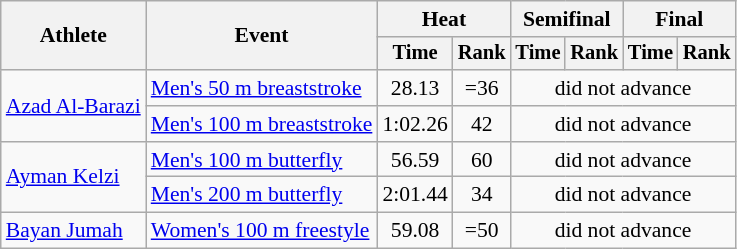<table class=wikitable style="font-size:90%">
<tr>
<th rowspan="2">Athlete</th>
<th rowspan="2">Event</th>
<th colspan="2">Heat</th>
<th colspan="2">Semifinal</th>
<th colspan="2">Final</th>
</tr>
<tr style="font-size:95%">
<th>Time</th>
<th>Rank</th>
<th>Time</th>
<th>Rank</th>
<th>Time</th>
<th>Rank</th>
</tr>
<tr align=center>
<td align=left rowspan=2><a href='#'>Azad Al-Barazi</a></td>
<td align=left><a href='#'>Men's 50 m breaststroke</a></td>
<td>28.13</td>
<td>=36</td>
<td colspan=4>did not advance</td>
</tr>
<tr align=center>
<td align=left><a href='#'>Men's 100 m breaststroke</a></td>
<td>1:02.26</td>
<td>42</td>
<td colspan=4>did not advance</td>
</tr>
<tr align=center>
<td align=left rowspan=2><a href='#'>Ayman Kelzi</a></td>
<td align=left><a href='#'>Men's 100 m butterfly</a></td>
<td>56.59</td>
<td>60</td>
<td colspan=4>did not advance</td>
</tr>
<tr align=center>
<td align=left><a href='#'>Men's 200 m butterfly</a></td>
<td>2:01.44</td>
<td>34</td>
<td colspan=4>did not advance</td>
</tr>
<tr align=center>
<td align=left><a href='#'>Bayan Jumah</a></td>
<td align=left><a href='#'>Women's 100 m freestyle</a></td>
<td>59.08</td>
<td>=50</td>
<td colspan=4>did not advance</td>
</tr>
</table>
